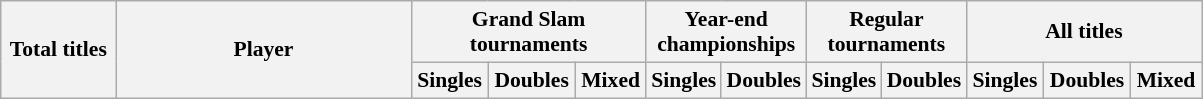<table class="wikitable" style="font-size:90%;">
<tr>
<th style="width:70px;" rowspan="2">Total titles</th>
<th style="width:190px;" rowspan="2">Player</th>
<th style="width:150px;" colspan="3">Grand Slam<br>tournaments</th>
<th style="width:100px;" colspan="2">Year-end<br>championships</th>
<th style="width:100px;" colspan="2">Regular<br>tournaments</th>
<th style="width:150px;" colspan="3">All titles</th>
</tr>
<tr align=center>
<th>Singles</th>
<th>Doubles</th>
<th>Mixed</th>
<th>Singles</th>
<th>Doubles</th>
<th>Singles</th>
<th>Doubles</th>
<th>Singles</th>
<th>Doubles</th>
<th>Mixed</th>
</tr>
</table>
